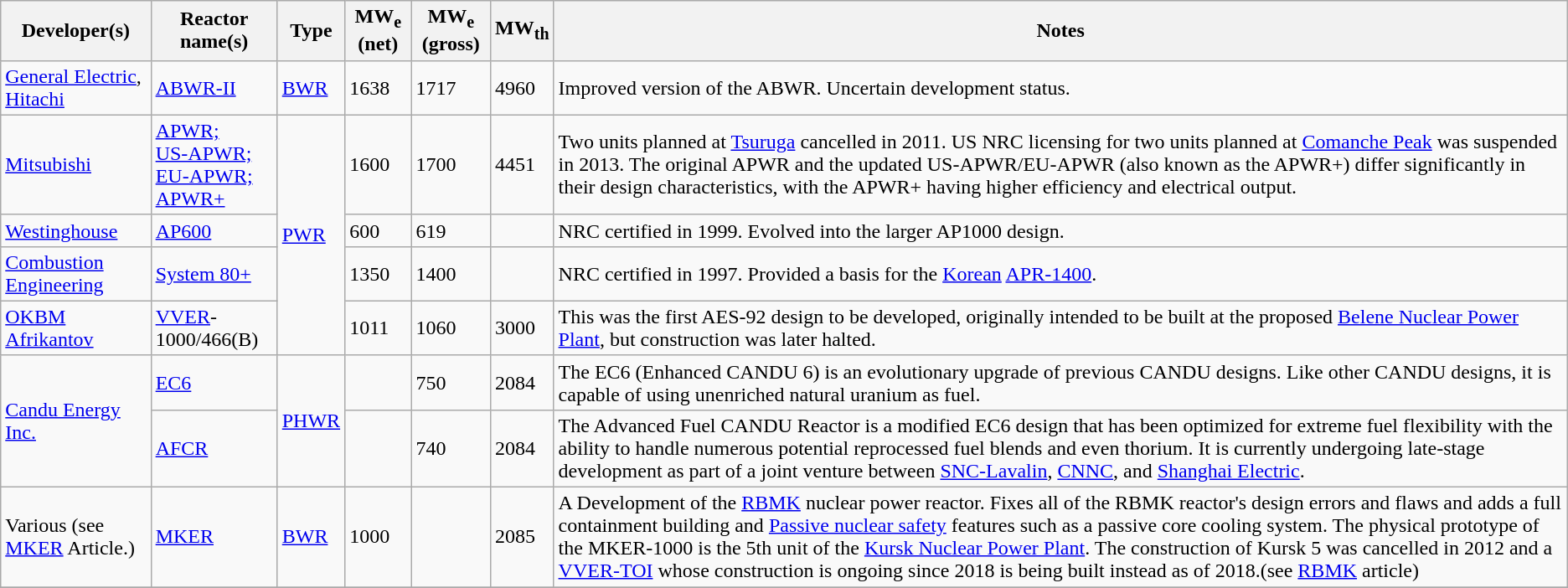<table class="wikitable">
<tr>
<th>Developer(s)</th>
<th>Reactor name(s)</th>
<th>Type</th>
<th>MW<sub>e</sub> (net)</th>
<th>MW<sub>e</sub> (gross)</th>
<th>MW<sub>th</sub></th>
<th>Notes</th>
</tr>
<tr>
<td><a href='#'>General Electric</a>, <a href='#'>Hitachi</a></td>
<td><a href='#'>ABWR-II</a></td>
<td><a href='#'>BWR</a></td>
<td>1638</td>
<td>1717</td>
<td>4960</td>
<td>Improved version of the ABWR. Uncertain development status.</td>
</tr>
<tr>
<td><a href='#'>Mitsubishi</a></td>
<td><a href='#'>APWR;<br>US-APWR;<br>EU-APWR;<br>APWR+</a></td>
<td rowspan="4"><a href='#'>PWR</a></td>
<td>1600</td>
<td>1700</td>
<td>4451</td>
<td>Two units planned at <a href='#'>Tsuruga</a> cancelled in 2011. US NRC licensing for two units planned at <a href='#'>Comanche Peak</a> was suspended in 2013. The original APWR and the updated US-APWR/EU-APWR (also known as the APWR+) differ significantly in their design characteristics, with the APWR+ having higher efficiency and electrical output.</td>
</tr>
<tr>
<td><a href='#'>Westinghouse</a></td>
<td><a href='#'>AP600</a></td>
<td>600</td>
<td>619</td>
<td></td>
<td>NRC certified in 1999. Evolved into the larger AP1000 design.</td>
</tr>
<tr>
<td><a href='#'>Combustion Engineering</a></td>
<td><a href='#'>System 80+</a></td>
<td>1350</td>
<td>1400</td>
<td></td>
<td>NRC certified in 1997. Provided a basis for the <a href='#'>Korean</a> <a href='#'>APR-1400</a>.</td>
</tr>
<tr>
<td><a href='#'>OKBM Afrikantov</a></td>
<td><a href='#'>VVER</a>-1000/466(B)</td>
<td>1011</td>
<td>1060</td>
<td>3000</td>
<td>This was the first AES-92 design to be developed, originally intended to be built at the proposed <a href='#'>Belene Nuclear Power Plant</a>, but construction was later halted.</td>
</tr>
<tr>
<td rowspan="2"><a href='#'>Candu Energy Inc.</a></td>
<td><a href='#'>EC6</a></td>
<td rowspan="2"><a href='#'>PHWR</a></td>
<td></td>
<td>750</td>
<td>2084</td>
<td>The EC6 (Enhanced CANDU 6) is an evolutionary upgrade of previous CANDU designs. Like other CANDU designs, it is capable of using unenriched natural uranium as fuel.</td>
</tr>
<tr>
<td><a href='#'>AFCR</a></td>
<td></td>
<td>740</td>
<td>2084</td>
<td>The Advanced Fuel CANDU Reactor is a modified EC6 design that has been optimized for extreme fuel flexibility with the ability to handle numerous potential reprocessed fuel blends and even thorium. It is currently undergoing late-stage development as part of a joint venture between <a href='#'>SNC-Lavalin</a>, <a href='#'>CNNC</a>, and <a href='#'>Shanghai Electric</a>.</td>
</tr>
<tr>
<td>Various (see <a href='#'>MKER</a> Article.)</td>
<td><a href='#'>MKER</a></td>
<td><a href='#'>BWR</a></td>
<td>1000</td>
<td></td>
<td>2085</td>
<td>A Development of the <a href='#'>RBMK</a> nuclear power reactor. Fixes all of the RBMK reactor's design errors and flaws and adds a full containment building and <a href='#'>Passive nuclear safety</a> features such as a passive core cooling system. The physical prototype of the MKER-1000 is the 5th unit of the <a href='#'>Kursk Nuclear Power Plant</a>. The construction of Kursk 5 was cancelled in 2012 and a <a href='#'>VVER-TOI</a> whose construction is ongoing since 2018 is being built instead as of 2018.(see <a href='#'>RBMK</a> article)</td>
</tr>
<tr>
</tr>
</table>
